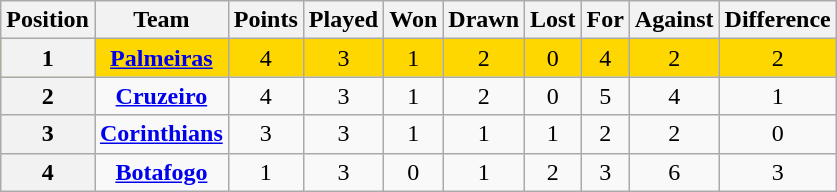<table class="wikitable" style="text-align:center">
<tr>
<th>Position</th>
<th>Team</th>
<th>Points</th>
<th>Played</th>
<th>Won</th>
<th>Drawn</th>
<th>Lost</th>
<th>For</th>
<th>Against</th>
<th>Difference</th>
</tr>
<tr bgcolor="gold">
<th>1</th>
<td><strong><a href='#'>Palmeiras</a></strong></td>
<td>4</td>
<td>3</td>
<td>1</td>
<td>2</td>
<td>0</td>
<td>4</td>
<td>2</td>
<td>2</td>
</tr>
<tr>
<th>2</th>
<td><strong><a href='#'>Cruzeiro</a></strong></td>
<td>4</td>
<td>3</td>
<td>1</td>
<td>2</td>
<td>0</td>
<td>5</td>
<td>4</td>
<td>1</td>
</tr>
<tr>
<th>3</th>
<td><strong><a href='#'>Corinthians</a></strong></td>
<td>3</td>
<td>3</td>
<td>1</td>
<td>1</td>
<td>1</td>
<td>2</td>
<td>2</td>
<td>0</td>
</tr>
<tr>
<th>4</th>
<td><strong><a href='#'>Botafogo</a></strong></td>
<td>1</td>
<td>3</td>
<td>0</td>
<td>1</td>
<td>2</td>
<td>3</td>
<td>6</td>
<td>3</td>
</tr>
</table>
